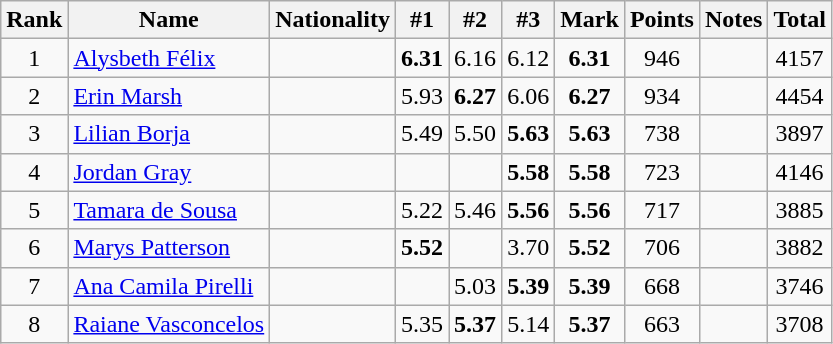<table class="wikitable sortable" style="text-align:center">
<tr>
<th>Rank</th>
<th>Name</th>
<th>Nationality</th>
<th>#1</th>
<th>#2</th>
<th>#3</th>
<th>Mark</th>
<th>Points</th>
<th>Notes</th>
<th>Total</th>
</tr>
<tr>
<td>1</td>
<td align=left><a href='#'>Alysbeth Félix</a></td>
<td align=left></td>
<td><strong>6.31</strong></td>
<td>6.16</td>
<td>6.12</td>
<td><strong>6.31</strong></td>
<td>946</td>
<td></td>
<td>4157</td>
</tr>
<tr>
<td>2</td>
<td align=left><a href='#'>Erin Marsh</a></td>
<td align=left></td>
<td>5.93</td>
<td><strong>6.27</strong></td>
<td>6.06</td>
<td><strong>6.27</strong></td>
<td>934</td>
<td><strong></strong></td>
<td>4454</td>
</tr>
<tr>
<td>3</td>
<td align=left><a href='#'>Lilian Borja</a></td>
<td align=left></td>
<td>5.49</td>
<td>5.50</td>
<td><strong>5.63</strong></td>
<td><strong>5.63</strong></td>
<td>738</td>
<td></td>
<td>3897</td>
</tr>
<tr>
<td>4</td>
<td align=left><a href='#'>Jordan Gray</a></td>
<td align=left></td>
<td></td>
<td></td>
<td><strong>5.58</strong></td>
<td><strong>5.58</strong></td>
<td>723</td>
<td></td>
<td>4146</td>
</tr>
<tr>
<td>5</td>
<td align=left><a href='#'>Tamara de Sousa</a></td>
<td align=left></td>
<td>5.22</td>
<td>5.46</td>
<td><strong>5.56</strong></td>
<td><strong>5.56</strong></td>
<td>717</td>
<td></td>
<td>3885</td>
</tr>
<tr>
<td>6</td>
<td align=left><a href='#'>Marys Patterson</a></td>
<td align=left></td>
<td><strong>5.52</strong></td>
<td></td>
<td>3.70</td>
<td><strong>5.52</strong></td>
<td>706</td>
<td></td>
<td>3882</td>
</tr>
<tr>
<td>7</td>
<td align=left><a href='#'>Ana Camila Pirelli</a></td>
<td align=left></td>
<td></td>
<td>5.03</td>
<td><strong>5.39</strong></td>
<td><strong>5.39</strong></td>
<td>668</td>
<td><strong></strong></td>
<td>3746</td>
</tr>
<tr>
<td>8</td>
<td align=left><a href='#'>Raiane Vasconcelos</a></td>
<td align=left></td>
<td>5.35</td>
<td><strong>5.37</strong></td>
<td>5.14</td>
<td><strong>5.37</strong></td>
<td>663</td>
<td></td>
<td>3708</td>
</tr>
</table>
